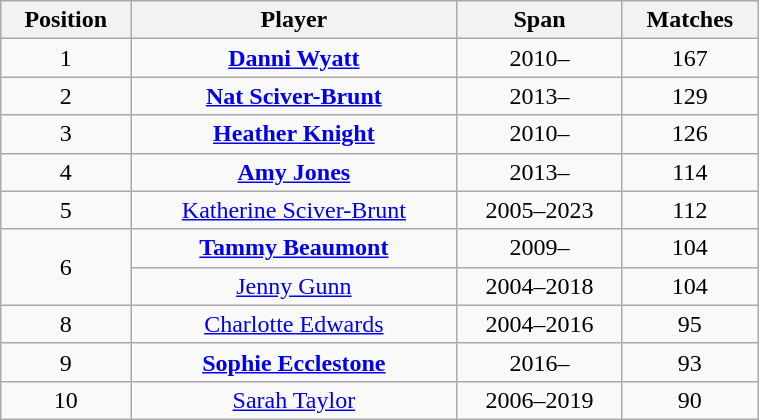<table class="wikitable" style="text-align: center; width:40%">
<tr>
<th>Position</th>
<th>Player</th>
<th>Span</th>
<th>Matches</th>
</tr>
<tr>
<td>1</td>
<td><strong><a href='#'>Danni Wyatt</a></strong></td>
<td>2010–</td>
<td>167</td>
</tr>
<tr>
<td>2</td>
<td><strong><a href='#'>Nat Sciver-Brunt</a></strong></td>
<td>2013–</td>
<td>129</td>
</tr>
<tr>
<td>3</td>
<td><strong><a href='#'>Heather Knight</a></strong></td>
<td>2010–</td>
<td>126</td>
</tr>
<tr>
<td>4</td>
<td><strong><a href='#'>Amy Jones</a></strong></td>
<td>2013–</td>
<td>114</td>
</tr>
<tr>
<td>5</td>
<td><a href='#'>Katherine Sciver-Brunt</a></td>
<td>2005–2023</td>
<td>112</td>
</tr>
<tr>
<td rowspan=2>6</td>
<td><strong><a href='#'>Tammy Beaumont</a></strong></td>
<td>2009–</td>
<td>104</td>
</tr>
<tr>
<td><a href='#'>Jenny Gunn</a></td>
<td>2004–2018</td>
<td>104</td>
</tr>
<tr>
<td>8</td>
<td><a href='#'>Charlotte Edwards</a></td>
<td>2004–2016</td>
<td>95</td>
</tr>
<tr>
<td>9</td>
<td><strong><a href='#'>Sophie Ecclestone</a></strong></td>
<td>2016–</td>
<td>93</td>
</tr>
<tr>
<td>10</td>
<td><a href='#'>Sarah Taylor</a></td>
<td>2006–2019</td>
<td>90</td>
</tr>
</table>
